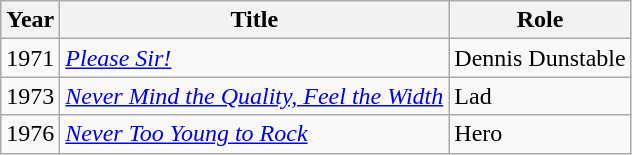<table class="wikitable">
<tr>
<th>Year</th>
<th>Title</th>
<th>Role</th>
</tr>
<tr>
<td>1971</td>
<td><em><a href='#'>Please Sir!</a></em></td>
<td>Dennis Dunstable</td>
</tr>
<tr>
<td>1973</td>
<td><em><a href='#'>Never Mind the Quality, Feel the Width</a></em></td>
<td>Lad</td>
</tr>
<tr>
<td>1976</td>
<td><em><a href='#'>Never Too Young to Rock</a></em></td>
<td>Hero</td>
</tr>
</table>
